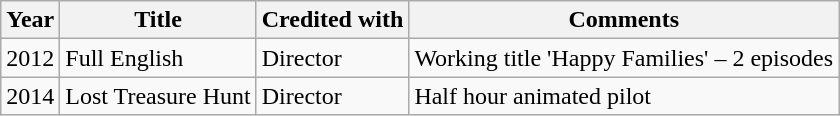<table class="wikitable">
<tr>
<th>Year</th>
<th>Title</th>
<th>Credited with</th>
<th>Comments</th>
</tr>
<tr>
<td>2012</td>
<td>Full English</td>
<td>Director</td>
<td>Working title 'Happy Families' – 2 episodes</td>
</tr>
<tr>
<td>2014</td>
<td>Lost Treasure Hunt</td>
<td>Director</td>
<td>Half hour animated pilot</td>
</tr>
</table>
